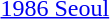<table>
<tr>
<td><a href='#'>1986 Seoul</a></td>
<td></td>
<td></td>
<td></td>
</tr>
</table>
